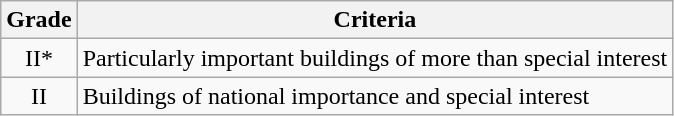<table class="wikitable">
<tr>
<th>Grade</th>
<th>Criteria</th>
</tr>
<tr>
<td align="center" >II*</td>
<td>Particularly important buildings of more than special interest</td>
</tr>
<tr>
<td align="center" >II</td>
<td>Buildings of national importance and special interest</td>
</tr>
</table>
